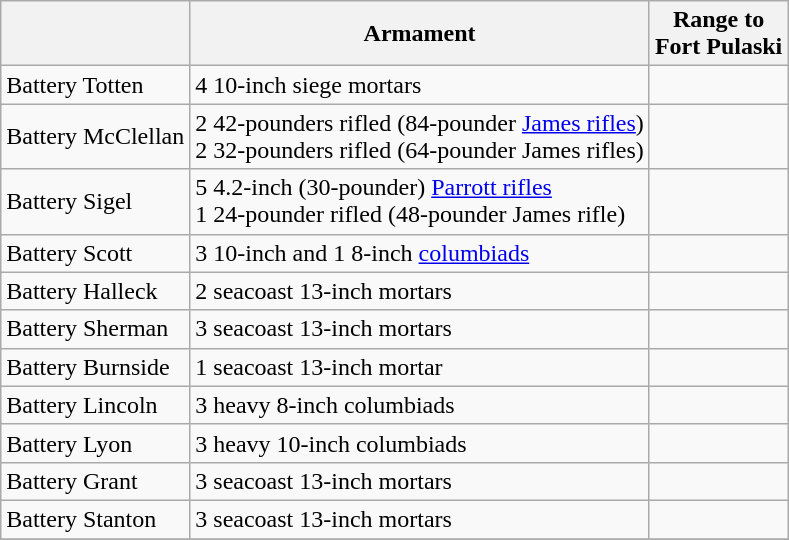<table class="wikitable">
<tr>
<th></th>
<th>Armament</th>
<th>Range to<br>Fort Pulaski</th>
</tr>
<tr>
<td>Battery Totten</td>
<td>4 10-inch siege mortars</td>
<td></td>
</tr>
<tr>
<td>Battery McClellan</td>
<td>2 42-pounders rifled (84-pounder <a href='#'>James rifles</a>)<br>2 32-pounders rifled (64-pounder James rifles)</td>
<td></td>
</tr>
<tr>
<td>Battery Sigel</td>
<td>5 4.2-inch (30-pounder) <a href='#'>Parrott rifles</a><br>1 24-pounder rifled (48-pounder James rifle)</td>
<td></td>
</tr>
<tr>
<td>Battery Scott</td>
<td>3 10-inch and 1 8-inch <a href='#'>columbiads</a></td>
<td></td>
</tr>
<tr>
<td>Battery Halleck</td>
<td>2 seacoast 13-inch mortars</td>
<td></td>
</tr>
<tr>
<td>Battery Sherman</td>
<td>3 seacoast 13-inch mortars</td>
<td></td>
</tr>
<tr>
<td>Battery Burnside</td>
<td>1 seacoast 13-inch mortar</td>
<td></td>
</tr>
<tr>
<td>Battery Lincoln</td>
<td>3 heavy 8-inch columbiads</td>
<td></td>
</tr>
<tr>
<td>Battery Lyon</td>
<td>3 heavy 10-inch columbiads</td>
<td></td>
</tr>
<tr>
<td>Battery Grant</td>
<td>3 seacoast 13-inch mortars</td>
<td></td>
</tr>
<tr>
<td>Battery Stanton</td>
<td>3 seacoast 13-inch mortars</td>
<td></td>
</tr>
<tr>
</tr>
</table>
